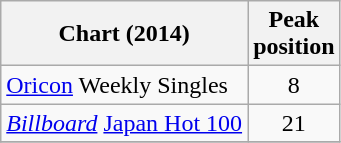<table class="wikitable sortable">
<tr>
<th>Chart (2014)</th>
<th>Peak<br>position</th>
</tr>
<tr>
<td><a href='#'>Oricon</a> Weekly Singles</td>
<td align="center">8</td>
</tr>
<tr>
<td><em><a href='#'>Billboard</a></em> <a href='#'>Japan Hot 100</a></td>
<td align="center">21</td>
</tr>
<tr>
</tr>
</table>
